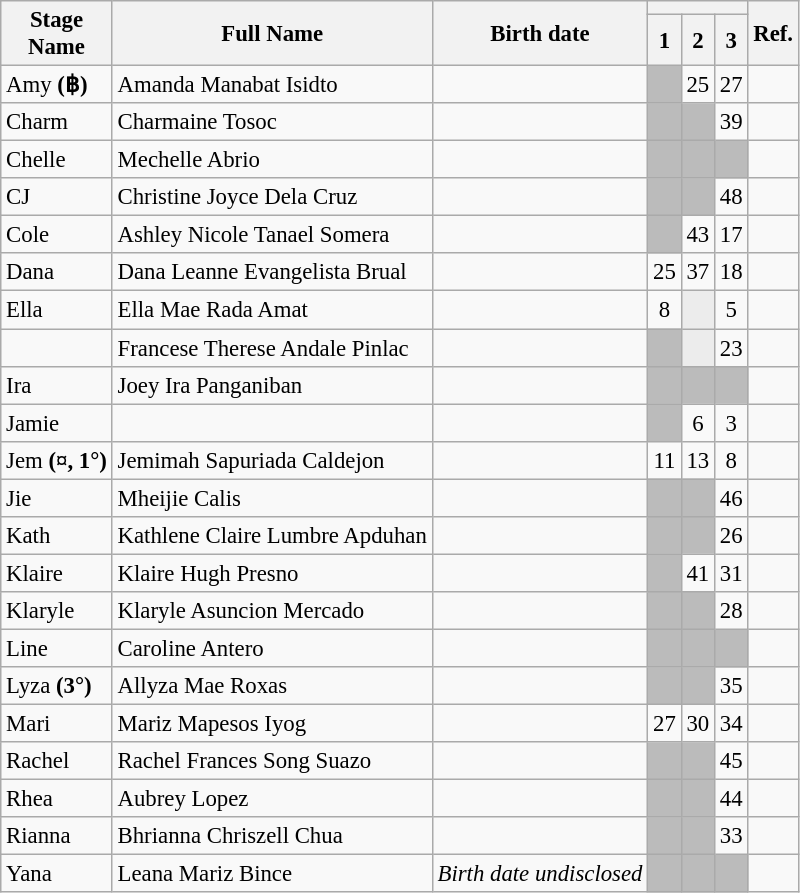<table class="wikitable sortable" style="font-size:95%;">
<tr>
<th rowspan="2">Stage<br>Name</th>
<th rowspan="2">Full Name</th>
<th rowspan="2">Birth date</th>
<th colspan="3"></th>
<th rowspan="2">Ref.</th>
</tr>
<tr>
<th>1</th>
<th>2</th>
<th>3</th>
</tr>
<tr>
<td>Amy <strong>(฿)</strong></td>
<td>Amanda Manabat Isidto</td>
<td style="text-align:left;"></td>
<td style="background:#bbb;"> </td>
<td style="text-align:center;">25</td>
<td style="text-align:center;">27</td>
<td style="text-align:center;"></td>
</tr>
<tr>
<td>Charm</td>
<td>Charmaine Tosoc</td>
<td style="text-align:left;"></td>
<td style="background:#bbb;"> </td>
<td style="background:#bbb;"> </td>
<td style="text-align:center;">39</td>
<td style="text-align:center;"></td>
</tr>
<tr>
<td>Chelle</td>
<td>Mechelle Abrio</td>
<td style="text-align:left;"></td>
<td style="background:#bbb;"> </td>
<td style="background:#bbb;"> </td>
<td style="background:#bbb;"> </td>
<td style="text-align:center;"></td>
</tr>
<tr>
<td>CJ</td>
<td>Christine Joyce Dela Cruz</td>
<td style="text-align:left;"></td>
<td style="background:#bbb;"> </td>
<td style="background:#bbb;"> </td>
<td style="text-align:center;">48</td>
<td style="text-align:center;"></td>
</tr>
<tr>
<td>Cole</td>
<td>Ashley Nicole Tanael Somera</td>
<td style="text-align:left;"></td>
<td style="background:#bbb;"> </td>
<td style="text-align:center;">43</td>
<td style="text-align:center;">17</td>
<td style="text-align:center;"></td>
</tr>
<tr>
<td>Dana</td>
<td>Dana Leanne Evangelista Brual</td>
<td style="text-align:left;"></td>
<td style="text-align:center;">25</td>
<td style="text-align:center;">37</td>
<td style="text-align:center;">18</td>
<td style="text-align:center;"></td>
</tr>
<tr>
<td>Ella</td>
<td>Ella Mae Rada Amat</td>
<td style="text-align:left;"></td>
<td style="text-align:center;">8</td>
<td style="background:#ececec; text-align:center; color:gray;"></td>
<td style="text-align:center;">5</td>
<td style="text-align:center;"></td>
</tr>
<tr>
<td></td>
<td>Francese Therese Andale Pinlac</td>
<td style="text-align:left;"></td>
<td style="background:#bbb;"> </td>
<td style="background:#ececec; text-align:center; color:gray;"></td>
<td style="text-align:center;">23</td>
<td style="text-align:center;"></td>
</tr>
<tr>
<td>Ira</td>
<td>Joey Ira Panganiban</td>
<td style="text-align:left;"></td>
<td style="background:#bbb;"> </td>
<td style="background:#bbb;"> </td>
<td style="background:#bbb;"> </td>
<td style="text-align:center;"></td>
</tr>
<tr>
<td>Jamie</td>
<td></td>
<td style="text-align:left;"></td>
<td style="background:#bbb;"> </td>
<td style="text-align:center;">6</td>
<td style="text-align:center;">3</td>
<td style="text-align:center;"></td>
</tr>
<tr>
<td>Jem <strong>(¤, 1°)</strong></td>
<td>Jemimah Sapuriada Caldejon</td>
<td style="text-align:left;"></td>
<td style="text-align:center;">11</td>
<td style="text-align:center;">13</td>
<td style="text-align:center;">8</td>
<td style="text-align:center;"></td>
</tr>
<tr>
<td>Jie</td>
<td>Mheijie Calis</td>
<td style="text-align:left;"></td>
<td style="background:#bbb;"> </td>
<td style="background:#bbb;"> </td>
<td style="text-align:center;">46</td>
<td style="text-align:center;"></td>
</tr>
<tr>
<td>Kath</td>
<td>Kathlene Claire Lumbre Apduhan</td>
<td style="text-align:left;"></td>
<td style="background:#bbb;"> </td>
<td style="background:#bbb;"> </td>
<td style="text-align:center;">26</td>
<td style="text-align:center;"></td>
</tr>
<tr>
<td>Klaire</td>
<td>Klaire Hugh Presno</td>
<td style="text-align:left;"></td>
<td style="background:#bbb;"> </td>
<td style="text-align:center;">41</td>
<td style="text-align:center;">31</td>
<td style="text-align:center;"></td>
</tr>
<tr>
<td>Klaryle</td>
<td>Klaryle Asuncion Mercado</td>
<td style="text-align:left;"></td>
<td style="background:#bbb;"> </td>
<td style="background:#bbb;"> </td>
<td style="text-align:center;">28</td>
<td style="text-align:center;"></td>
</tr>
<tr>
<td>Line</td>
<td>Caroline Antero</td>
<td style="text-align:left;"></td>
<td style="background:#bbb;"> </td>
<td style="background:#bbb;"> </td>
<td style="background:#bbb;"> </td>
<td style="text-align:center;"></td>
</tr>
<tr>
<td>Lyza <strong>(3°)</strong></td>
<td>Allyza Mae Roxas</td>
<td style="text-align:left;"></td>
<td style="background:#bbb;"> </td>
<td style="background:#bbb;"> </td>
<td style="text-align:center;">35</td>
<td style="text-align:center;"></td>
</tr>
<tr>
<td>Mari</td>
<td>Mariz Mapesos Iyog</td>
<td style="text-align:left;"></td>
<td style="text-align:center;">27</td>
<td style="text-align:center;">30</td>
<td style="text-align:center;">34</td>
<td style="text-align:center;"></td>
</tr>
<tr>
<td>Rachel</td>
<td>Rachel Frances Song Suazo</td>
<td style="text-align:left;"></td>
<td style="background:#bbb;"> </td>
<td style="background:#bbb;"> </td>
<td style="text-align:center;">45</td>
<td style="text-align:center;"></td>
</tr>
<tr>
<td>Rhea</td>
<td>Aubrey Lopez</td>
<td style="text-align:left;"></td>
<td style="background:#bbb;"> </td>
<td style="background:#bbb;"> </td>
<td style="text-align:center;">44</td>
<td style="text-align:center;"></td>
</tr>
<tr>
<td>Rianna</td>
<td>Bhrianna Chriszell Chua</td>
<td style="text-align:left;"></td>
<td style="background:#bbb;"> </td>
<td style="background:#bbb;"> </td>
<td style="text-align:center;">33</td>
<td style="text-align:center;"></td>
</tr>
<tr>
<td>Yana</td>
<td>Leana Mariz Bince</td>
<td style="text-align:left;"><em>Birth date undisclosed</em> </td>
<td style="background:#bbb;"> </td>
<td style="background:#bbb;"> </td>
<td style="background:#bbb;"> </td>
<td style="text-align:center;"></td>
</tr>
</table>
